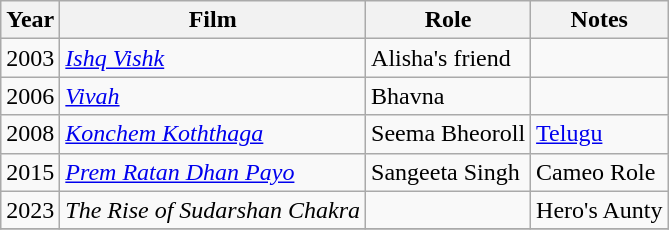<table class="wikitable sortable">
<tr>
<th>Year</th>
<th>Film</th>
<th>Role</th>
<th>Notes</th>
</tr>
<tr>
<td>2003</td>
<td><em><a href='#'>Ishq Vishk</a></em></td>
<td>Alisha's friend</td>
<td></td>
</tr>
<tr>
<td>2006</td>
<td><em><a href='#'>Vivah</a></em></td>
<td>Bhavna</td>
<td></td>
</tr>
<tr>
<td>2008</td>
<td><em><a href='#'>Konchem Koththaga</a></em></td>
<td>Seema Bheoroll</td>
<td><a href='#'>Telugu</a></td>
</tr>
<tr>
<td>2015</td>
<td><em><a href='#'>Prem Ratan Dhan Payo</a></em></td>
<td>Sangeeta Singh</td>
<td>Cameo Role</td>
</tr>
<tr>
<td>2023</td>
<td><em>The Rise of Sudarshan Chakra</td>
<td></td>
<td>Hero's Aunty</td>
</tr>
<tr>
</tr>
</table>
